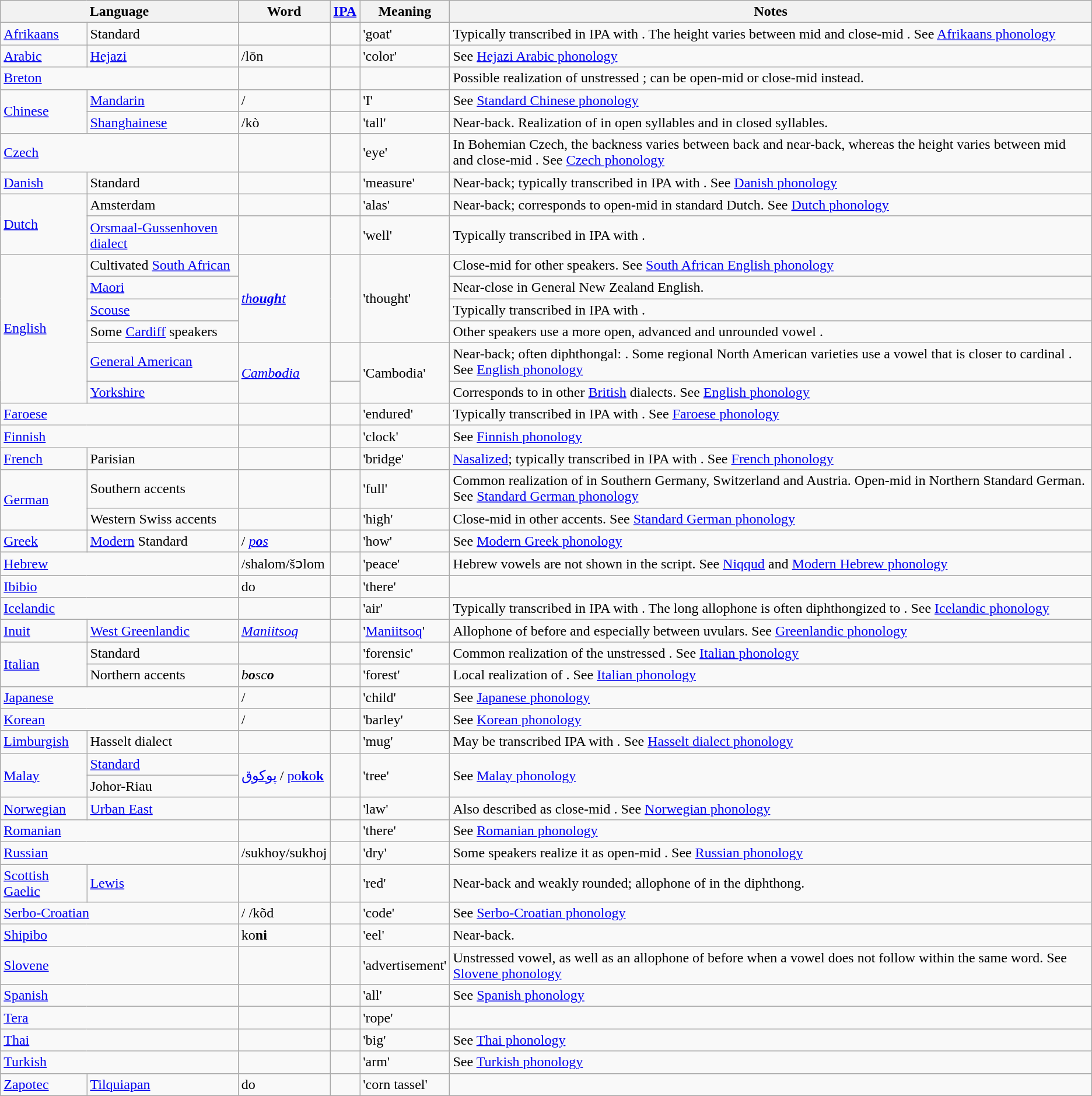<table class="wikitable" style="clear: both;">
<tr>
<th colspan="2">Language</th>
<th>Word</th>
<th><a href='#'>IPA</a></th>
<th>Meaning</th>
<th>Notes</th>
</tr>
<tr>
<td><a href='#'>Afrikaans</a></td>
<td>Standard</td>
<td></td>
<td></td>
<td>'goat'</td>
<td>Typically transcribed in IPA with . The height varies between mid  and close-mid . See <a href='#'>Afrikaans phonology</a></td>
</tr>
<tr>
<td><a href='#'>Arabic</a></td>
<td><a href='#'>Hejazi</a></td>
<td>/lōn</td>
<td></td>
<td>'color'</td>
<td>See <a href='#'>Hejazi Arabic phonology</a></td>
</tr>
<tr>
<td colspan="2"><a href='#'>Breton</a></td>
<td></td>
<td></td>
<td></td>
<td>Possible realization of unstressed ; can be open-mid  or close-mid  instead.</td>
</tr>
<tr>
<td rowspan="2"><a href='#'>Chinese</a></td>
<td><a href='#'>Mandarin</a></td>
<td> / </td>
<td></td>
<td>'I'</td>
<td>See <a href='#'>Standard Chinese phonology</a></td>
</tr>
<tr>
<td><a href='#'>Shanghainese</a></td>
<td>/kò</td>
<td></td>
<td>'tall'</td>
<td>Near-back. Realization of  in open syllables and  in closed syllables.</td>
</tr>
<tr>
<td colspan="2"><a href='#'>Czech</a></td>
<td></td>
<td></td>
<td>'eye'</td>
<td>In Bohemian Czech, the backness varies between back and near-back, whereas the height varies between mid  and close-mid . See <a href='#'>Czech phonology</a></td>
</tr>
<tr>
<td><a href='#'>Danish</a></td>
<td>Standard</td>
<td></td>
<td></td>
<td>'measure'</td>
<td>Near-back; typically transcribed in IPA with . See <a href='#'>Danish phonology</a></td>
</tr>
<tr>
<td rowspan="2"><a href='#'>Dutch</a></td>
<td>Amsterdam</td>
<td></td>
<td></td>
<td>'alas'</td>
<td>Near-back; corresponds to open-mid  in standard Dutch. See <a href='#'>Dutch phonology</a></td>
</tr>
<tr>
<td><a href='#'>Orsmaal-Gussenhoven dialect</a></td>
<td></td>
<td></td>
<td>'well'</td>
<td>Typically transcribed in IPA with .</td>
</tr>
<tr>
<td rowspan="6"><a href='#'>English</a></td>
<td>Cultivated <a href='#'>South African</a></td>
<td rowspan="4"><em><a href='#'>th<strong>ough</strong>t</a></em></td>
<td rowspan="4"></td>
<td rowspan="4">'thought'</td>
<td>Close-mid  for other speakers. See <a href='#'>South African English phonology</a></td>
</tr>
<tr>
<td><a href='#'>Maori</a></td>
<td>Near-close  in General New Zealand English.</td>
</tr>
<tr>
<td><a href='#'>Scouse</a></td>
<td>Typically transcribed in IPA with .</td>
</tr>
<tr>
<td>Some <a href='#'>Cardiff</a> speakers</td>
<td>Other speakers use a more open, advanced and unrounded vowel .</td>
</tr>
<tr>
<td><a href='#'>General American</a></td>
<td rowspan="2"><em><a href='#'>Camb<strong>o</strong>dia</a></em></td>
<td></td>
<td rowspan="2">'Cambodia'</td>
<td>Near-back; often diphthongal: . Some regional North American varieties use a vowel that is closer to cardinal . See <a href='#'>English phonology</a></td>
</tr>
<tr>
<td><a href='#'>Yorkshire</a></td>
<td></td>
<td>Corresponds to  in other <a href='#'>British</a> dialects. See <a href='#'>English phonology</a></td>
</tr>
<tr>
<td colspan="2"><a href='#'>Faroese</a></td>
<td></td>
<td></td>
<td>'endured'</td>
<td>Typically transcribed in IPA with . See <a href='#'>Faroese phonology</a></td>
</tr>
<tr>
<td colspan="2"><a href='#'>Finnish</a></td>
<td></td>
<td></td>
<td>'clock'</td>
<td>See <a href='#'>Finnish phonology</a></td>
</tr>
<tr>
<td><a href='#'>French</a></td>
<td>Parisian</td>
<td></td>
<td></td>
<td>'bridge'</td>
<td><a href='#'>Nasalized</a>; typically transcribed in IPA with . See <a href='#'>French phonology</a></td>
</tr>
<tr>
<td rowspan="2"><a href='#'>German</a></td>
<td>Southern accents</td>
<td></td>
<td></td>
<td>'full'</td>
<td>Common realization of  in Southern Germany, Switzerland and Austria. Open-mid  in Northern Standard German. See <a href='#'>Standard German phonology</a></td>
</tr>
<tr>
<td>Western Swiss accents</td>
<td></td>
<td></td>
<td>'high'</td>
<td>Close-mid  in other accents. See <a href='#'>Standard German phonology</a></td>
</tr>
<tr>
<td><a href='#'>Greek</a></td>
<td><a href='#'>Modern</a> Standard</td>
<td> / <a href='#'><em>p<strong>o</strong>s</em></a></td>
<td></td>
<td>'how'</td>
<td>See <a href='#'>Modern Greek phonology</a></td>
</tr>
<tr>
<td colspan="2"><a href='#'>Hebrew</a></td>
<td>/shalom/šɔlom</td>
<td></td>
<td>'peace'</td>
<td>Hebrew vowels are not shown in the script. See <a href='#'>Niqqud</a> and <a href='#'>Modern Hebrew phonology</a></td>
</tr>
<tr>
<td colspan="2"><a href='#'>Ibibio</a></td>
<td>do</td>
<td></td>
<td>'there'</td>
<td></td>
</tr>
<tr>
<td colspan="2"><a href='#'>Icelandic</a></td>
<td></td>
<td></td>
<td>'air'</td>
<td>Typically transcribed in IPA with . The long allophone is often diphthongized to . See <a href='#'>Icelandic phonology</a></td>
</tr>
<tr>
<td><a href='#'>Inuit</a></td>
<td><a href='#'>West Greenlandic</a></td>
<td><em><a href='#'>Maniitsoq</a></em></td>
<td></td>
<td>'<a href='#'>Maniitsoq</a>'</td>
<td>Allophone of  before and especially between uvulars. See <a href='#'>Greenlandic phonology</a></td>
</tr>
<tr>
<td rowspan="2"><a href='#'>Italian</a></td>
<td>Standard</td>
<td></td>
<td></td>
<td>'forensic'</td>
<td>Common realization of the unstressed . See <a href='#'>Italian phonology</a></td>
</tr>
<tr>
<td>Northern accents</td>
<td><em>b<strong>o</strong>sc<strong>o<strong><em></td>
<td></td>
<td>'forest'</td>
<td>Local realization of . See <a href='#'>Italian phonology</a></td>
</tr>
<tr>
<td colspan="2"><a href='#'>Japanese</a></td>
<td>/</td>
<td></td>
<td>'child'</td>
<td>See <a href='#'>Japanese phonology</a></td>
</tr>
<tr>
<td colspan="2"><a href='#'>Korean</a></td>
<td> / </td>
<td></td>
<td>'barley'</td>
<td>See <a href='#'>Korean phonology</a></td>
</tr>
<tr>
<td><a href='#'>Limburgish</a></td>
<td>Hasselt dialect</td>
<td></td>
<td></td>
<td>'mug'</td>
<td>May be transcribed IPA with . See <a href='#'>Hasselt dialect phonology</a></td>
</tr>
<tr>
<td rowspan="2"><a href='#'>Malay</a></td>
<td><a href='#'>Standard</a></td>
<td rowspan="2"><a href='#'>پوكوق</a> </em>/ <a href='#'>p</strong>o<strong>k</strong>o<strong>k</a><em></td>
<td rowspan="2"></td>
<td rowspan="2">'tree'</td>
<td rowspan="2">See <a href='#'>Malay phonology</a></td>
</tr>
<tr>
<td>Johor-Riau</td>
</tr>
<tr>
<td><a href='#'>Norwegian</a></td>
<td><a href='#'>Urban East</a></td>
<td></td>
<td></td>
<td>'law'</td>
<td>Also described as close-mid . See <a href='#'>Norwegian phonology</a></td>
</tr>
<tr>
<td colspan="2"><a href='#'>Romanian</a></td>
<td></td>
<td></td>
<td>'there'</td>
<td>See <a href='#'>Romanian phonology</a></td>
</tr>
<tr>
<td colspan="2"><a href='#'>Russian</a></td>
<td>/sukhoy/sukhoj</td>
<td></td>
<td>'dry'</td>
<td>Some speakers realize it as open-mid . See <a href='#'>Russian phonology</a></td>
</tr>
<tr>
<td><a href='#'>Scottish Gaelic</a></td>
<td><a href='#'>Lewis</a></td>
<td></td>
<td></td>
<td>'red'</td>
<td>Near-back and weakly rounded; allophone of  in the  diphthong.</td>
</tr>
<tr>
<td colspan="2"><a href='#'>Serbo-Croatian</a></td>
<td> / /kõd</td>
<td></td>
<td>'code'</td>
<td>See <a href='#'>Serbo-Croatian phonology</a></td>
</tr>
<tr>
<td colspan="2"><a href='#'>Shipibo</a></td>
<td></em>k</strong>o<strong>ni<em></td>
<td></td>
<td>'eel'</td>
<td>Near-back.</td>
</tr>
<tr>
<td colspan="2"><a href='#'>Slovene</a></td>
<td></td>
<td></td>
<td>'advertisement'</td>
<td>Unstressed vowel, as well as an allophone of  before  when a vowel does not follow within the same word. See <a href='#'>Slovene phonology</a></td>
</tr>
<tr>
<td colspan="2"><a href='#'>Spanish</a></td>
<td></td>
<td></td>
<td>'all'</td>
<td>See <a href='#'>Spanish phonology</a></td>
</tr>
<tr>
<td colspan="2"><a href='#'>Tera</a></td>
<td></td>
<td></td>
<td>'rope'</td>
<td></td>
</tr>
<tr>
<td colspan="2"><a href='#'>Thai</a></td>
<td></td>
<td></td>
<td>'big'</td>
<td>See <a href='#'>Thai phonology</a></td>
</tr>
<tr>
<td colspan="2"><a href='#'>Turkish</a></td>
<td></td>
<td></td>
<td>'arm'</td>
<td>See <a href='#'>Turkish phonology</a></td>
</tr>
<tr>
<td><a href='#'>Zapotec</a></td>
<td><a href='#'>Tilquiapan</a></td>
<td></em>d</strong>o</em></strong></td>
<td></td>
<td>'corn tassel'</td>
<td></td>
</tr>
</table>
